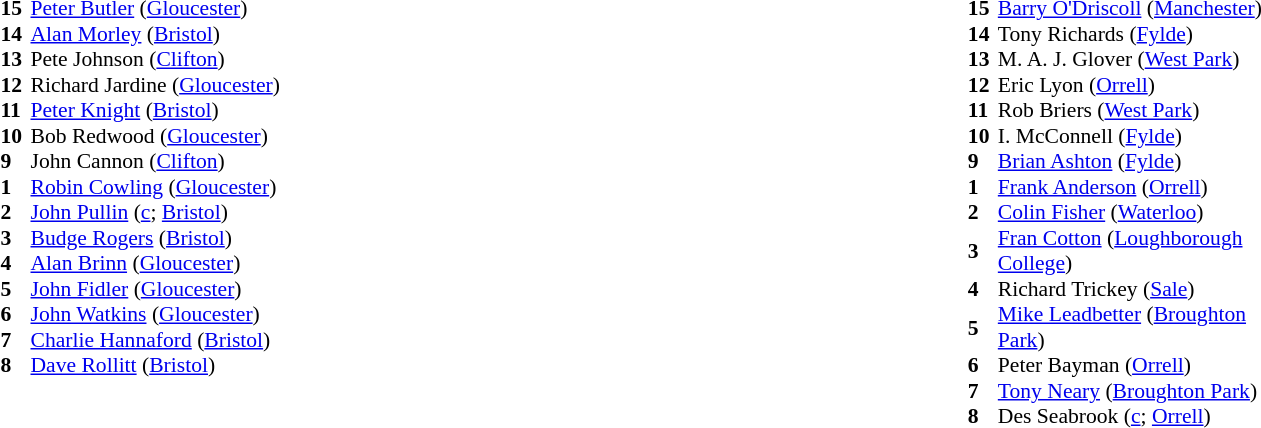<table width="80%">
<tr>
<td valign="top" width="50%"><br><table style="font-size: 90%" cellspacing="0" cellpadding="0">
<tr>
<th width="20"></th>
<th width="200"></th>
</tr>
<tr>
<td><strong>15</strong></td>
<td><a href='#'>Peter Butler</a> (<a href='#'>Gloucester</a>)</td>
</tr>
<tr>
<td><strong>14</strong></td>
<td><a href='#'>Alan Morley</a> (<a href='#'>Bristol</a>)</td>
</tr>
<tr>
<td><strong>13</strong></td>
<td>Pete Johnson (<a href='#'>Clifton</a>)</td>
</tr>
<tr>
<td><strong>12</strong></td>
<td>Richard Jardine (<a href='#'>Gloucester</a>)</td>
</tr>
<tr>
<td><strong>11</strong></td>
<td><a href='#'>Peter Knight</a> (<a href='#'>Bristol</a>)</td>
</tr>
<tr>
<td><strong>10</strong></td>
<td>Bob Redwood (<a href='#'>Gloucester</a>)</td>
</tr>
<tr>
<td><strong>9</strong></td>
<td>John Cannon (<a href='#'>Clifton</a>)</td>
</tr>
<tr>
<td><strong>1</strong></td>
<td><a href='#'>Robin Cowling</a> (<a href='#'>Gloucester</a>)</td>
</tr>
<tr>
<td><strong>2</strong></td>
<td><a href='#'>John Pullin</a> (<a href='#'>c</a>; <a href='#'>Bristol</a>)</td>
</tr>
<tr>
<td><strong>3</strong></td>
<td><a href='#'>Budge Rogers</a> (<a href='#'>Bristol</a>)</td>
</tr>
<tr>
<td><strong>4</strong></td>
<td><a href='#'>Alan Brinn</a> (<a href='#'>Gloucester</a>)</td>
</tr>
<tr>
<td><strong>5</strong></td>
<td><a href='#'>John Fidler</a> (<a href='#'>Gloucester</a>)</td>
</tr>
<tr>
<td><strong>6</strong></td>
<td><a href='#'>John Watkins</a> (<a href='#'>Gloucester</a>)</td>
</tr>
<tr>
<td><strong>7</strong></td>
<td><a href='#'>Charlie Hannaford</a> (<a href='#'>Bristol</a>)</td>
</tr>
<tr>
<td><strong>8</strong></td>
<td><a href='#'>Dave Rollitt</a> (<a href='#'>Bristol</a>)</td>
</tr>
</table>
</td>
<td valign="top" width="50%"><br><table style="font-size:90%" cellspacing="0" cellpadding="0" align="center">
<tr>
<th width="20"></th>
<th width="200"></th>
</tr>
<tr>
<td><strong>15</strong></td>
<td><a href='#'>Barry O'Driscoll</a> (<a href='#'>Manchester</a>)</td>
</tr>
<tr>
<td><strong>14</strong></td>
<td>Tony Richards (<a href='#'>Fylde</a>)</td>
</tr>
<tr>
<td><strong>13</strong></td>
<td>M. A. J. Glover (<a href='#'>West Park</a>)</td>
</tr>
<tr>
<td><strong>12</strong></td>
<td>Eric Lyon (<a href='#'>Orrell</a>)</td>
</tr>
<tr>
<td><strong>11</strong></td>
<td>Rob Briers (<a href='#'>West Park</a>)</td>
</tr>
<tr>
<td><strong>10</strong></td>
<td>I. McConnell (<a href='#'>Fylde</a>)</td>
</tr>
<tr>
<td><strong>9</strong></td>
<td><a href='#'>Brian Ashton</a> (<a href='#'>Fylde</a>)</td>
</tr>
<tr>
<td><strong>1</strong></td>
<td><a href='#'>Frank Anderson</a> (<a href='#'>Orrell</a>)</td>
</tr>
<tr>
<td><strong>2</strong></td>
<td><a href='#'>Colin Fisher</a> (<a href='#'>Waterloo</a>)</td>
</tr>
<tr>
<td><strong>3</strong></td>
<td><a href='#'>Fran Cotton</a> (<a href='#'>Loughborough College</a>)</td>
</tr>
<tr>
<td><strong>4</strong></td>
<td>Richard Trickey (<a href='#'>Sale</a>)</td>
</tr>
<tr>
<td><strong>5</strong></td>
<td><a href='#'>Mike Leadbetter</a> (<a href='#'>Broughton Park</a>)</td>
</tr>
<tr>
<td><strong>6</strong></td>
<td>Peter Bayman (<a href='#'>Orrell</a>)</td>
</tr>
<tr>
<td><strong>7</strong></td>
<td><a href='#'>Tony Neary</a> (<a href='#'>Broughton Park</a>)</td>
</tr>
<tr>
<td><strong>8</strong></td>
<td>Des Seabrook (<a href='#'>c</a>; <a href='#'>Orrell</a>)</td>
</tr>
</table>
</td>
</tr>
</table>
